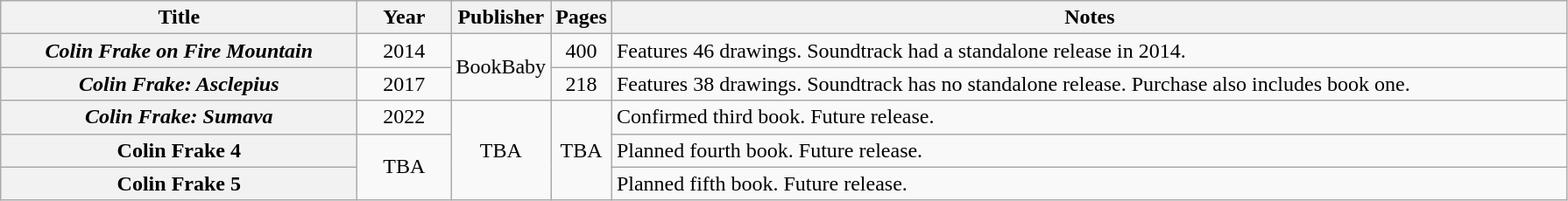<table class="wikitable plainrowheaders" style="text-align:center;">
<tr>
<th scope="col" style="width:16.5em;">Title</th>
<th scope="col" style="width:4em;">Year</th>
<th>Publisher</th>
<th>Pages</th>
<th scope="col" style="width:45em;">Notes</th>
</tr>
<tr>
<th scope="row"><em>Colin Frake on Fire Mountain</em></th>
<td>2014</td>
<td rowspan="2">BookBaby</td>
<td>400</td>
<td style="text-align:left;">Features 46 drawings. Soundtrack had a standalone release in 2014.</td>
</tr>
<tr>
<th scope="row"><em>Colin Frake: Asclepius</em></th>
<td>2017</td>
<td>218</td>
<td style="text-align:left;">Features 38 drawings. Soundtrack has no standalone release. Purchase also includes book one.</td>
</tr>
<tr>
<th scope="row"><em>Colin Frake: Sumava</em></th>
<td>2022</td>
<td rowspan="3">TBA</td>
<td rowspan="3">TBA</td>
<td style="text-align:left;">Confirmed third book. Future release.</td>
</tr>
<tr>
<th scope="row">Colin Frake 4</th>
<td rowspan="2">TBA</td>
<td style="text-align:left;">Planned fourth book. Future release.</td>
</tr>
<tr>
<th scope="row">Colin Frake 5</th>
<td style="text-align:left;">Planned fifth book. Future release.</td>
</tr>
</table>
